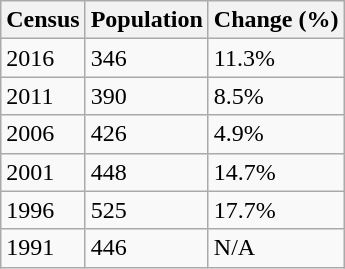<table class="wikitable">
<tr>
<th>Census</th>
<th>Population</th>
<th>Change (%)</th>
</tr>
<tr>
<td>2016</td>
<td>346</td>
<td>11.3%</td>
</tr>
<tr>
<td>2011</td>
<td>390</td>
<td>8.5%</td>
</tr>
<tr>
<td>2006</td>
<td>426</td>
<td>4.9%</td>
</tr>
<tr>
<td>2001</td>
<td>448</td>
<td>14.7%</td>
</tr>
<tr>
<td>1996</td>
<td>525</td>
<td>17.7%</td>
</tr>
<tr>
<td>1991</td>
<td>446</td>
<td>N/A</td>
</tr>
</table>
